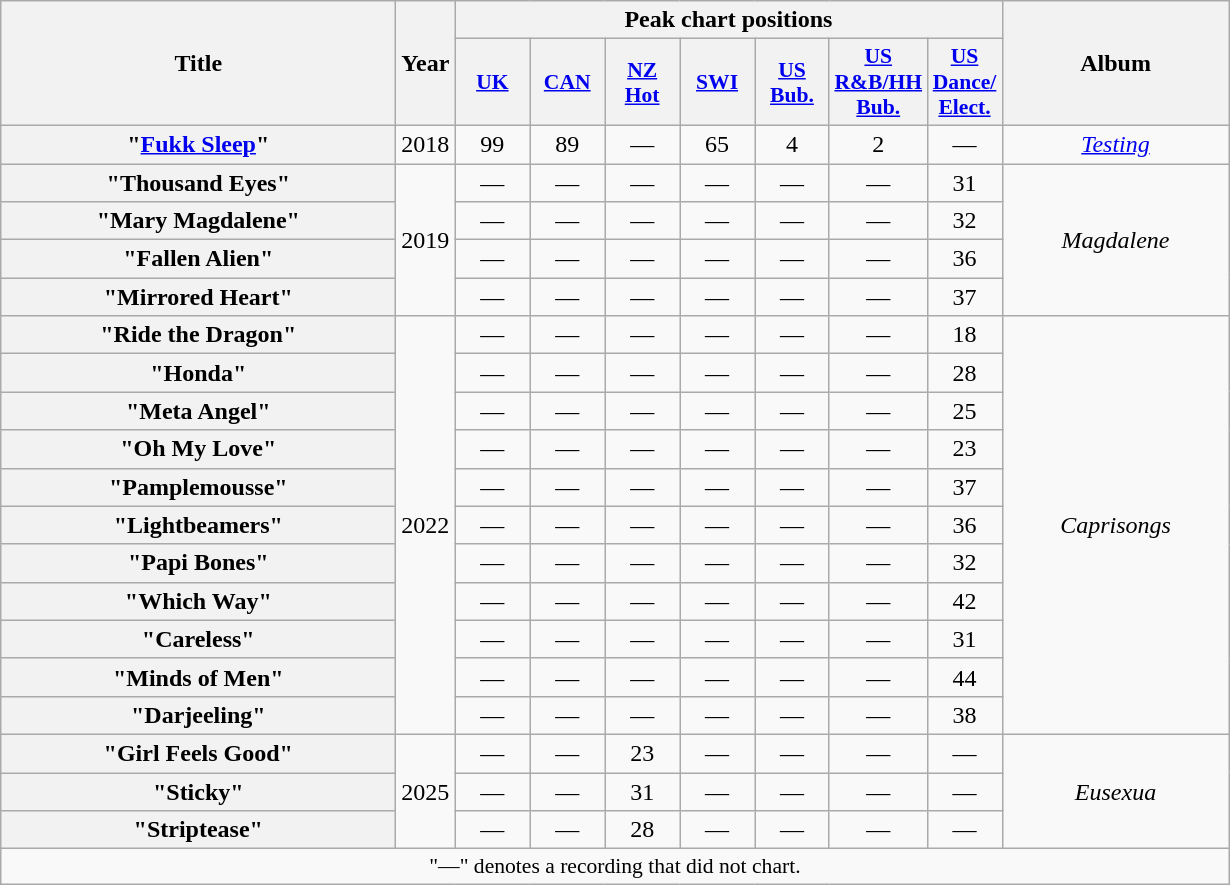<table class="wikitable plainrowheaders" style="text-align:center;">
<tr>
<th scope="col" rowspan="2" style="width:16em;">Title</th>
<th scope="col" rowspan="2" style="width:1em;">Year</th>
<th scope="col" colspan="7">Peak chart positions</th>
<th scope="col" rowspan="2" style="width:9em;">Album</th>
</tr>
<tr>
<th scope="col" style="width:3em;font-size:90%;"><a href='#'>UK</a><br></th>
<th scope="col" style="width:3em;font-size:90%;"><a href='#'>CAN</a><br></th>
<th scope="col" style="width:3em;font-size:90%;"><a href='#'>NZ<br>Hot</a><br></th>
<th scope="col" style="width:3em;font-size:90%;"><a href='#'>SWI</a><br></th>
<th scope="col" style="width:3em;font-size:90%;"><a href='#'>US<br>Bub.</a><br></th>
<th scope="col" style="width:3em;font-size:90%;"><a href='#'>US<br>R&B/HH<br>Bub.</a><br></th>
<th scope="col" style="width:3em;font-size:90%;"><a href='#'>US<br>Dance/<br>Elect.</a><br></th>
</tr>
<tr>
<th scope="row">"<a href='#'>Fukk Sleep</a>"<br></th>
<td>2018</td>
<td>99</td>
<td>89</td>
<td>—</td>
<td>65</td>
<td>4</td>
<td>2</td>
<td>—</td>
<td><em><a href='#'>Testing</a></em></td>
</tr>
<tr>
<th scope="row">"Thousand Eyes"</th>
<td rowspan="4">2019</td>
<td>—</td>
<td>—</td>
<td>—</td>
<td>—</td>
<td>—</td>
<td>—</td>
<td>31</td>
<td rowspan="4"><em>Magdalene</em></td>
</tr>
<tr>
<th scope="row">"Mary Magdalene"</th>
<td>—</td>
<td>—</td>
<td>—</td>
<td>—</td>
<td>—</td>
<td>—</td>
<td>32</td>
</tr>
<tr>
<th scope="row">"Fallen Alien"</th>
<td>—</td>
<td>—</td>
<td>—</td>
<td>—</td>
<td>—</td>
<td>—</td>
<td>36</td>
</tr>
<tr>
<th scope="row">"Mirrored Heart"</th>
<td>—</td>
<td>—</td>
<td>—</td>
<td>—</td>
<td>—</td>
<td>—</td>
<td>37</td>
</tr>
<tr>
<th scope="row">"Ride the Dragon"</th>
<td rowspan="11">2022</td>
<td>—</td>
<td>—</td>
<td>—</td>
<td>—</td>
<td>—</td>
<td>—</td>
<td>18</td>
<td rowspan="11"><em>Caprisongs</em></td>
</tr>
<tr>
<th scope="row">"Honda"<br></th>
<td>—</td>
<td>—</td>
<td>—</td>
<td>—</td>
<td>—</td>
<td>—</td>
<td>28</td>
</tr>
<tr>
<th scope="row">"Meta Angel"</th>
<td>—</td>
<td>—</td>
<td>—</td>
<td>—</td>
<td>—</td>
<td>—</td>
<td>25</td>
</tr>
<tr>
<th scope="row">"Oh My Love"</th>
<td>—</td>
<td>—</td>
<td>—</td>
<td>—</td>
<td>—</td>
<td>—</td>
<td>23</td>
</tr>
<tr>
<th scope="row">"Pamplemousse"</th>
<td>—</td>
<td>—</td>
<td>—</td>
<td>—</td>
<td>—</td>
<td>—</td>
<td>37</td>
</tr>
<tr>
<th scope="row">"Lightbeamers"</th>
<td>—</td>
<td>—</td>
<td>—</td>
<td>—</td>
<td>—</td>
<td>—</td>
<td>36</td>
</tr>
<tr>
<th scope="row">"Papi Bones"<br></th>
<td>—</td>
<td>—</td>
<td>—</td>
<td>—</td>
<td>—</td>
<td>—</td>
<td>32</td>
</tr>
<tr>
<th scope="row">"Which Way"<br></th>
<td>—</td>
<td>—</td>
<td>—</td>
<td>—</td>
<td>—</td>
<td>—</td>
<td>42</td>
</tr>
<tr>
<th scope="row">"Careless"<br></th>
<td>—</td>
<td>—</td>
<td>—</td>
<td>—</td>
<td>—</td>
<td>—</td>
<td>31</td>
</tr>
<tr>
<th scope="row">"Minds of Men"</th>
<td>—</td>
<td>—</td>
<td>—</td>
<td>—</td>
<td>—</td>
<td>—</td>
<td>44</td>
</tr>
<tr>
<th scope="row">"Darjeeling"<br></th>
<td>—</td>
<td>—</td>
<td>—</td>
<td>—</td>
<td>—</td>
<td>—</td>
<td>38</td>
</tr>
<tr>
<th scope="row">"Girl Feels Good"</th>
<td rowspan="3">2025</td>
<td>—</td>
<td>—</td>
<td>23</td>
<td>—</td>
<td>—</td>
<td>—</td>
<td>—</td>
<td rowspan="3"><em>Eusexua</em></td>
</tr>
<tr>
<th scope="row">"Sticky"</th>
<td>—</td>
<td>—</td>
<td>31</td>
<td>—</td>
<td>—</td>
<td>—</td>
<td>—</td>
</tr>
<tr>
<th scope="row">"Striptease"</th>
<td>—</td>
<td>—</td>
<td>28</td>
<td>—</td>
<td>—</td>
<td>—</td>
<td>—</td>
</tr>
<tr>
<td colspan="10" style="font-size:90%">"—" denotes a recording that did not chart.</td>
</tr>
</table>
